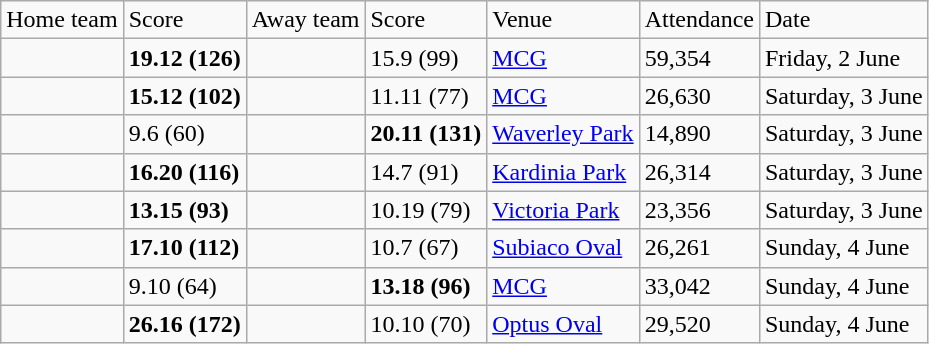<table class="wikitable" style="text-align:left">
<tr>
<td>Home team</td>
<td>Score</td>
<td>Away team</td>
<td>Score</td>
<td>Venue</td>
<td>Attendance</td>
<td>Date</td>
</tr>
<tr>
<td><strong></strong></td>
<td><strong>19.12 (126)</strong></td>
<td></td>
<td>15.9 (99)</td>
<td><a href='#'>MCG</a></td>
<td>59,354</td>
<td>Friday, 2 June</td>
</tr>
<tr>
<td><strong></strong></td>
<td><strong>15.12 (102)</strong></td>
<td></td>
<td>11.11 (77)</td>
<td><a href='#'>MCG</a></td>
<td>26,630</td>
<td>Saturday, 3 June</td>
</tr>
<tr>
<td></td>
<td>9.6 (60)</td>
<td><strong></strong></td>
<td><strong>20.11 (131)</strong></td>
<td><a href='#'>Waverley Park</a></td>
<td>14,890</td>
<td>Saturday, 3 June</td>
</tr>
<tr>
<td><strong></strong></td>
<td><strong>16.20 (116)</strong></td>
<td></td>
<td>14.7 (91)</td>
<td><a href='#'>Kardinia Park</a></td>
<td>26,314</td>
<td>Saturday, 3 June</td>
</tr>
<tr>
<td><strong></strong></td>
<td><strong>13.15 (93)</strong></td>
<td></td>
<td>10.19 (79)</td>
<td><a href='#'>Victoria Park</a></td>
<td>23,356</td>
<td>Saturday, 3 June</td>
</tr>
<tr>
<td><strong></strong></td>
<td><strong>17.10 (112)</strong></td>
<td></td>
<td>10.7 (67)</td>
<td><a href='#'>Subiaco Oval</a></td>
<td>26,261</td>
<td>Sunday, 4 June</td>
</tr>
<tr>
<td></td>
<td>9.10 (64)</td>
<td><strong></strong></td>
<td><strong>13.18 (96)</strong></td>
<td><a href='#'>MCG</a></td>
<td>33,042</td>
<td>Sunday, 4 June</td>
</tr>
<tr>
<td><strong></strong></td>
<td><strong>26.16 (172)</strong></td>
<td></td>
<td>10.10 (70)</td>
<td><a href='#'>Optus Oval</a></td>
<td>29,520</td>
<td>Sunday, 4 June</td>
</tr>
</table>
